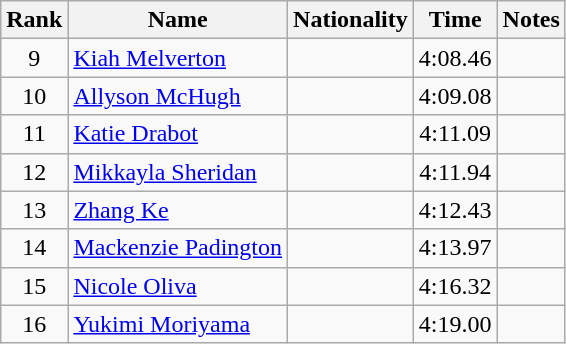<table class="wikitable sortable" style="text-align:center">
<tr>
<th>Rank</th>
<th>Name</th>
<th>Nationality</th>
<th>Time</th>
<th>Notes</th>
</tr>
<tr>
<td>9</td>
<td align=left><a href='#'>Kiah Melverton</a></td>
<td align=left></td>
<td>4:08.46</td>
<td></td>
</tr>
<tr>
<td>10</td>
<td align=left><a href='#'>Allyson McHugh</a></td>
<td align=left></td>
<td>4:09.08</td>
<td></td>
</tr>
<tr>
<td>11</td>
<td align=left><a href='#'>Katie Drabot</a></td>
<td align=left></td>
<td>4:11.09</td>
<td></td>
</tr>
<tr>
<td>12</td>
<td align=left><a href='#'>Mikkayla Sheridan</a></td>
<td align=left></td>
<td>4:11.94</td>
<td></td>
</tr>
<tr>
<td>13</td>
<td align=left><a href='#'>Zhang Ke</a></td>
<td align=left></td>
<td>4:12.43</td>
<td></td>
</tr>
<tr>
<td>14</td>
<td align=left><a href='#'>Mackenzie Padington</a></td>
<td align=left></td>
<td>4:13.97</td>
<td></td>
</tr>
<tr>
<td>15</td>
<td align=left><a href='#'>Nicole Oliva</a></td>
<td align=left></td>
<td>4:16.32</td>
<td></td>
</tr>
<tr>
<td>16</td>
<td align=left><a href='#'>Yukimi Moriyama</a></td>
<td align=left></td>
<td>4:19.00</td>
<td></td>
</tr>
</table>
